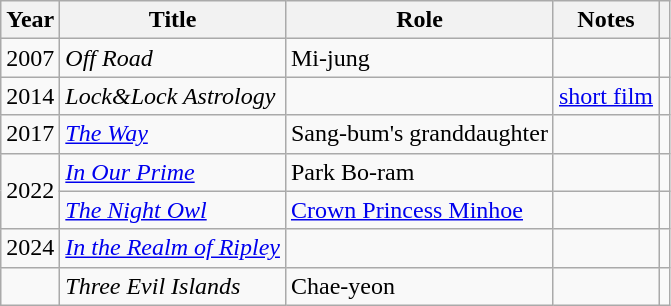<table class="wikitable">
<tr>
<th>Year</th>
<th>Title</th>
<th>Role</th>
<th>Notes</th>
<th scope="col" class="unsortable"></th>
</tr>
<tr>
<td>2007</td>
<td><em>Off Road</em></td>
<td>Mi-jung</td>
<td></td>
<td></td>
</tr>
<tr>
<td>2014</td>
<td><em>Lock&Lock Astrology</em></td>
<td></td>
<td><a href='#'>short film</a></td>
<td></td>
</tr>
<tr>
<td>2017</td>
<td><em><a href='#'>The Way</a></em></td>
<td>Sang-bum's granddaughter</td>
<td></td>
<td></td>
</tr>
<tr>
<td rowspan=2>2022</td>
<td><em><a href='#'>In Our Prime</a></em></td>
<td>Park  Bo-ram</td>
<td></td>
<td></td>
</tr>
<tr>
<td><em><a href='#'>The Night Owl</a></em></td>
<td><a href='#'>Crown Princess Minhoe</a></td>
<td></td>
<td></td>
</tr>
<tr>
<td>2024</td>
<td><em><a href='#'>In the Realm of Ripley</a></em></td>
<td></td>
<td></td>
<td></td>
</tr>
<tr>
<td></td>
<td><em>Three Evil Islands</em></td>
<td>Chae-yeon</td>
<td></td>
<td></td>
</tr>
</table>
